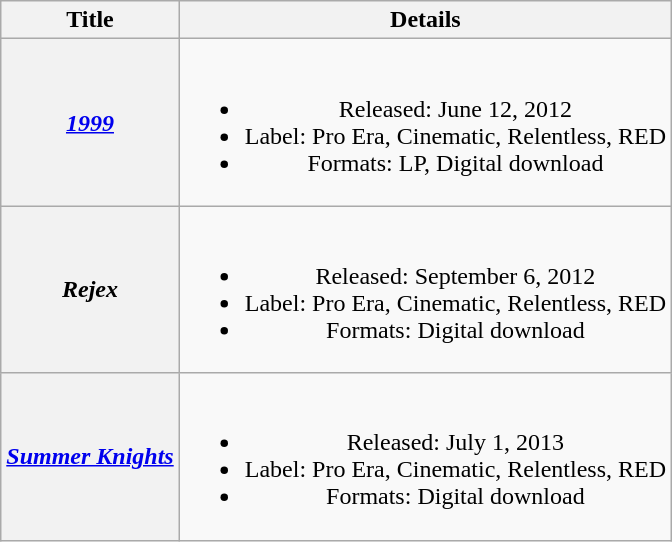<table class="wikitable plainrowheaders" style="text-align:center;">
<tr>
<th scope="col">Title</th>
<th scope="col">Details</th>
</tr>
<tr>
<th scope="row"><em><a href='#'>1999</a></em></th>
<td><br><ul><li>Released: June 12, 2012</li><li>Label: Pro Era, Cinematic, Relentless, RED</li><li>Formats: LP, Digital download</li></ul></td>
</tr>
<tr>
<th scope="row"><em>Rejex</em></th>
<td><br><ul><li>Released: September 6, 2012</li><li>Label: Pro Era, Cinematic, Relentless, RED</li><li>Formats: Digital download</li></ul></td>
</tr>
<tr>
<th scope="row"><em><a href='#'>Summer Knights</a></em></th>
<td><br><ul><li>Released: July 1, 2013</li><li>Label: Pro Era, Cinematic, Relentless, RED</li><li>Formats: Digital download</li></ul></td>
</tr>
</table>
